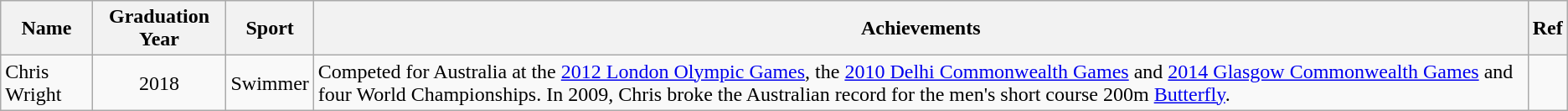<table class="wikitable sortable">
<tr>
<th>Name</th>
<th>Graduation Year</th>
<th>Sport</th>
<th>Achievements</th>
<th>Ref</th>
</tr>
<tr>
<td>Chris Wright</td>
<td style="text-align:center">2018</td>
<td>Swimmer</td>
<td>Competed for Australia at the <a href='#'>2012 London Olympic Games</a>, the <a href='#'>2010 Delhi Commonwealth Games</a> and <a href='#'>2014 Glasgow Commonwealth Games</a> and four World Championships. In 2009, Chris broke the Australian record for the men's short course 200m <a href='#'>Butterfly</a>.</td>
<td></td>
</tr>
</table>
